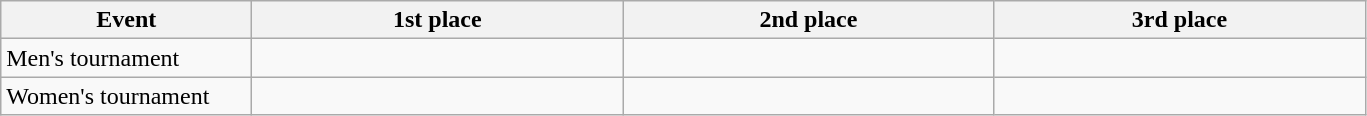<table class="wikitable">
<tr>
<th style="width:10em">Event</th>
<th style="width:15em">1st place</th>
<th style="width:15em">2nd place</th>
<th style="width:15em">3rd place</th>
</tr>
<tr>
<td>Men's tournament<br></td>
<td></td>
<td></td>
<td></td>
</tr>
<tr>
<td>Women's tournament<br></td>
<td></td>
<td></td>
<td></td>
</tr>
</table>
